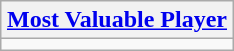<table class=wikitable style="text-align:center; margin:auto">
<tr>
<th><a href='#'>Most Valuable Player</a></th>
</tr>
<tr>
<td></td>
</tr>
</table>
